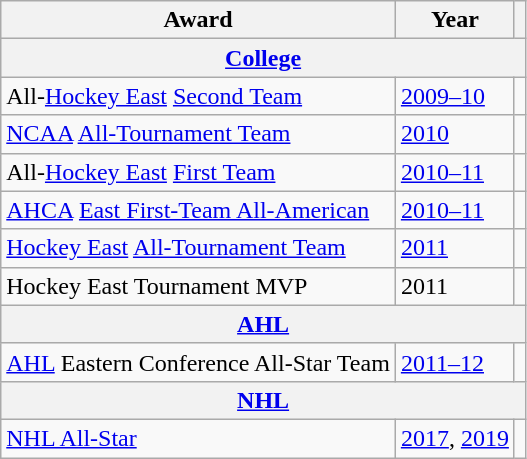<table class="wikitable">
<tr>
<th>Award</th>
<th>Year</th>
<th></th>
</tr>
<tr>
<th colspan="3"><a href='#'>College</a></th>
</tr>
<tr>
<td>All-<a href='#'>Hockey East</a> <a href='#'>Second Team</a></td>
<td><a href='#'>2009–10</a></td>
<td></td>
</tr>
<tr>
<td><a href='#'>NCAA</a> <a href='#'>All-Tournament Team</a></td>
<td><a href='#'>2010</a></td>
<td></td>
</tr>
<tr>
<td>All-<a href='#'>Hockey East</a> <a href='#'>First Team</a></td>
<td><a href='#'>2010–11</a></td>
<td></td>
</tr>
<tr>
<td><a href='#'>AHCA</a> <a href='#'>East First-Team All-American</a></td>
<td><a href='#'>2010–11</a></td>
<td></td>
</tr>
<tr>
<td><a href='#'>Hockey East</a> <a href='#'>All-Tournament Team</a></td>
<td><a href='#'>2011</a></td>
<td></td>
</tr>
<tr>
<td>Hockey East Tournament MVP</td>
<td>2011</td>
<td></td>
</tr>
<tr>
<th colspan="3"><a href='#'>AHL</a></th>
</tr>
<tr>
<td><a href='#'>AHL</a> Eastern Conference All-Star Team</td>
<td><a href='#'>2011–12</a></td>
<td></td>
</tr>
<tr>
<th colspan="3"><a href='#'>NHL</a></th>
</tr>
<tr>
<td><a href='#'>NHL All-Star</a></td>
<td><a href='#'>2017</a>, <a href='#'>2019</a></td>
<td></td>
</tr>
</table>
